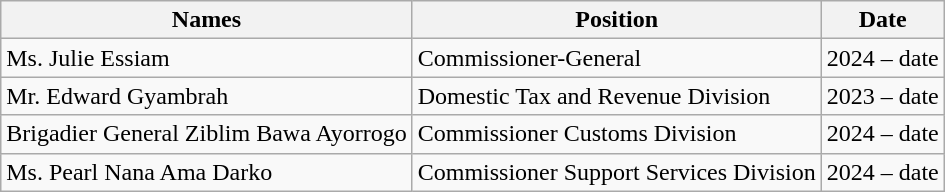<table class="wikitable">
<tr>
<th>Names</th>
<th>Position</th>
<th>Date</th>
</tr>
<tr>
<td>Ms. Julie Essiam</td>
<td>Commissioner-General</td>
<td>2024 – date</td>
</tr>
<tr>
<td>Mr. Edward Gyambrah</td>
<td>Domestic Tax and Revenue Division</td>
<td>2023 – date</td>
</tr>
<tr>
<td>Brigadier General Ziblim Bawa Ayorrogo</td>
<td>Commissioner Customs Division</td>
<td>2024 – date</td>
</tr>
<tr>
<td>Ms. Pearl Nana Ama Darko</td>
<td>Commissioner Support Services Division</td>
<td>2024 – date</td>
</tr>
</table>
